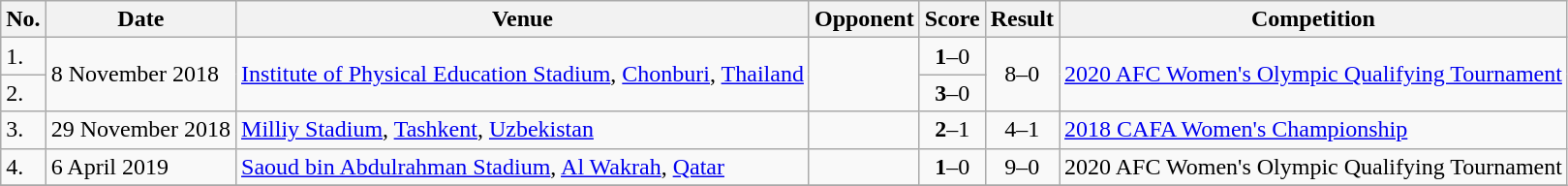<table class="wikitable">
<tr>
<th>No.</th>
<th>Date</th>
<th>Venue</th>
<th>Opponent</th>
<th>Score</th>
<th>Result</th>
<th>Competition</th>
</tr>
<tr>
<td>1.</td>
<td rowspan=2>8 November 2018</td>
<td rowspan=2><a href='#'>Institute of Physical Education Stadium</a>, <a href='#'>Chonburi</a>, <a href='#'>Thailand</a></td>
<td rowspan=2></td>
<td align=center><strong>1</strong>–0</td>
<td rowspan=2 align=center>8–0</td>
<td rowspan=2><a href='#'>2020 AFC Women's Olympic Qualifying Tournament</a></td>
</tr>
<tr>
<td>2.</td>
<td align=center><strong>3</strong>–0</td>
</tr>
<tr>
<td>3.</td>
<td>29 November 2018</td>
<td><a href='#'>Milliy Stadium</a>, <a href='#'>Tashkent</a>, <a href='#'>Uzbekistan</a></td>
<td></td>
<td align=center><strong>2</strong>–1</td>
<td align=center>4–1</td>
<td><a href='#'>2018 CAFA Women's Championship</a></td>
</tr>
<tr>
<td>4.</td>
<td>6 April 2019</td>
<td><a href='#'>Saoud bin Abdulrahman Stadium</a>, <a href='#'>Al Wakrah</a>, <a href='#'>Qatar</a></td>
<td></td>
<td align=center><strong>1</strong>–0</td>
<td align=center>9–0</td>
<td>2020 AFC Women's Olympic Qualifying Tournament</td>
</tr>
<tr>
</tr>
</table>
